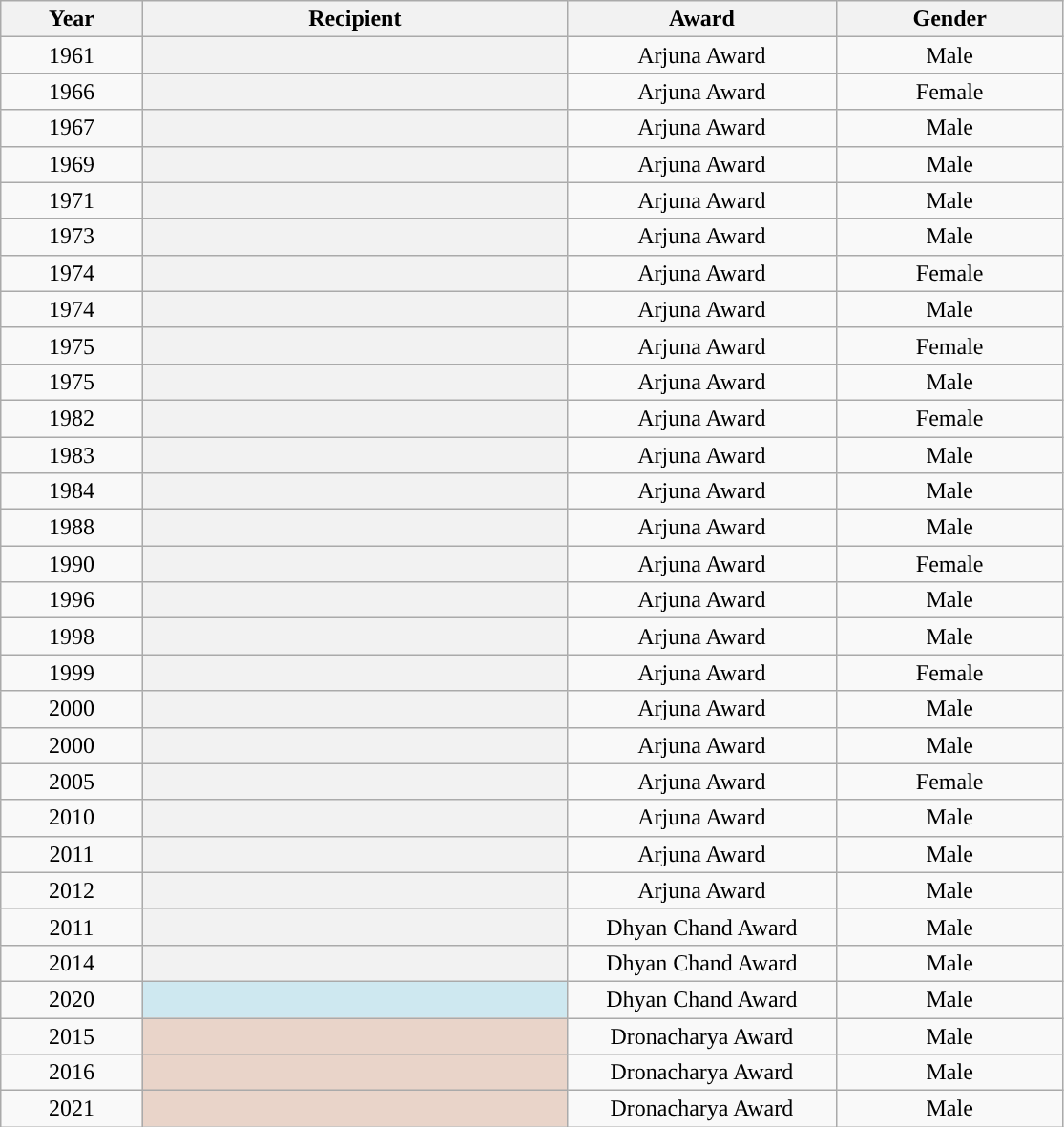<table class="wikitable sortable" style="text-align:center;">
<tr>
<th scope="col" style="width:10%">Year</th>
<th scope="col" style="width:30%">Recipient</th>
<th scope="col" style="width:19%">Award</th>
<th scope="col" style="width:16%">Gender</th>
</tr>
<tr>
<td style="text-align:center;">1961</td>
<th scope="row"></th>
<td>Arjuna Award</td>
<td>Male</td>
</tr>
<tr>
<td style="text-align:center;">1966</td>
<th scope="row"></th>
<td>Arjuna Award</td>
<td>Female</td>
</tr>
<tr>
<td style="text-align:center;">1967</td>
<th scope="row"></th>
<td>Arjuna Award</td>
<td>Male</td>
</tr>
<tr>
<td style="text-align:center;">1969</td>
<th scope="row"></th>
<td>Arjuna Award</td>
<td>Male</td>
</tr>
<tr>
<td style="text-align:center;">1971</td>
<th scope="row"></th>
<td>Arjuna Award</td>
<td>Male</td>
</tr>
<tr>
<td style="text-align:center;">1973</td>
<th scope="row"></th>
<td>Arjuna Award</td>
<td>Male</td>
</tr>
<tr>
<td style="text-align:center;">1974</td>
<th scope="row"></th>
<td>Arjuna Award</td>
<td>Female</td>
</tr>
<tr>
<td style="text-align:center;">1974</td>
<th scope="row"></th>
<td>Arjuna Award</td>
<td>Male</td>
</tr>
<tr>
<td style="text-align:center;">1975</td>
<th scope="row"></th>
<td>Arjuna Award</td>
<td>Female</td>
</tr>
<tr>
<td style="text-align:center;">1975</td>
<th scope="row"></th>
<td>Arjuna Award</td>
<td>Male</td>
</tr>
<tr>
<td style="text-align:center;">1982</td>
<th scope="row"></th>
<td>Arjuna Award</td>
<td>Female</td>
</tr>
<tr>
<td style="text-align:center;">1983</td>
<th scope="row"></th>
<td>Arjuna Award</td>
<td>Male</td>
</tr>
<tr>
<td style="text-align:center;">1984</td>
<th scope="row"></th>
<td>Arjuna Award</td>
<td>Male</td>
</tr>
<tr>
<td style="text-align:center;">1988</td>
<th scope="row"></th>
<td>Arjuna Award</td>
<td>Male</td>
</tr>
<tr>
<td style="text-align:center;">1990</td>
<th scope="row"></th>
<td>Arjuna Award</td>
<td>Female</td>
</tr>
<tr>
<td style="text-align:center;">1996</td>
<th scope="row"></th>
<td>Arjuna Award</td>
<td>Male</td>
</tr>
<tr>
<td style="text-align:center;">1998</td>
<th scope="row"></th>
<td>Arjuna Award</td>
<td>Male</td>
</tr>
<tr>
<td style="text-align:center;">1999</td>
<th scope="row"></th>
<td>Arjuna Award</td>
<td>Female</td>
</tr>
<tr>
<td style="text-align:center;">2000</td>
<th scope="row"></th>
<td>Arjuna Award</td>
<td>Male</td>
</tr>
<tr>
<td style="text-align:center;">2000</td>
<th scope="row"></th>
<td>Arjuna Award</td>
<td>Male</td>
</tr>
<tr>
<td style="text-align:center;">2005</td>
<th scope="row"></th>
<td>Arjuna Award</td>
<td>Female</td>
</tr>
<tr>
<td style="text-align:center;">2010</td>
<th scope="row"></th>
<td>Arjuna Award</td>
<td>Male</td>
</tr>
<tr>
<td style="text-align:center;">2011</td>
<th scope="row"></th>
<td>Arjuna Award</td>
<td>Male</td>
</tr>
<tr>
<td style="text-align:center;">2012</td>
<th scope="row"></th>
<td>Arjuna Award</td>
<td>Male</td>
</tr>
<tr>
<td style="text-align:center;">2011</td>
<th scope="row"></th>
<td>Dhyan Chand Award</td>
<td>Male</td>
</tr>
<tr>
<td style="text-align:center;">2014</td>
<th scope="row"></th>
<td>Dhyan Chand Award</td>
<td>Male</td>
</tr>
<tr>
<td style="text-align:center;">2020</td>
<th scope="row" style="background-color:#CEE8F0;"></th>
<td>Dhyan Chand Award</td>
<td>Male</td>
</tr>
<tr>
<td style="text-align:center;">2015</td>
<th scope="row" style="background-color:#E9D4C9"> </th>
<td>Dronacharya Award</td>
<td>Male</td>
</tr>
<tr>
<td style="text-align:center;">2016</td>
<th scope="row" style="background-color:#E9D4C9"> </th>
<td>Dronacharya Award</td>
<td>Male</td>
</tr>
<tr>
<td style="text-align:center;">2021</td>
<th scope="row" style="background-color:#E9D4C9"> </th>
<td>Dronacharya Award</td>
<td>Male</td>
</tr>
</table>
